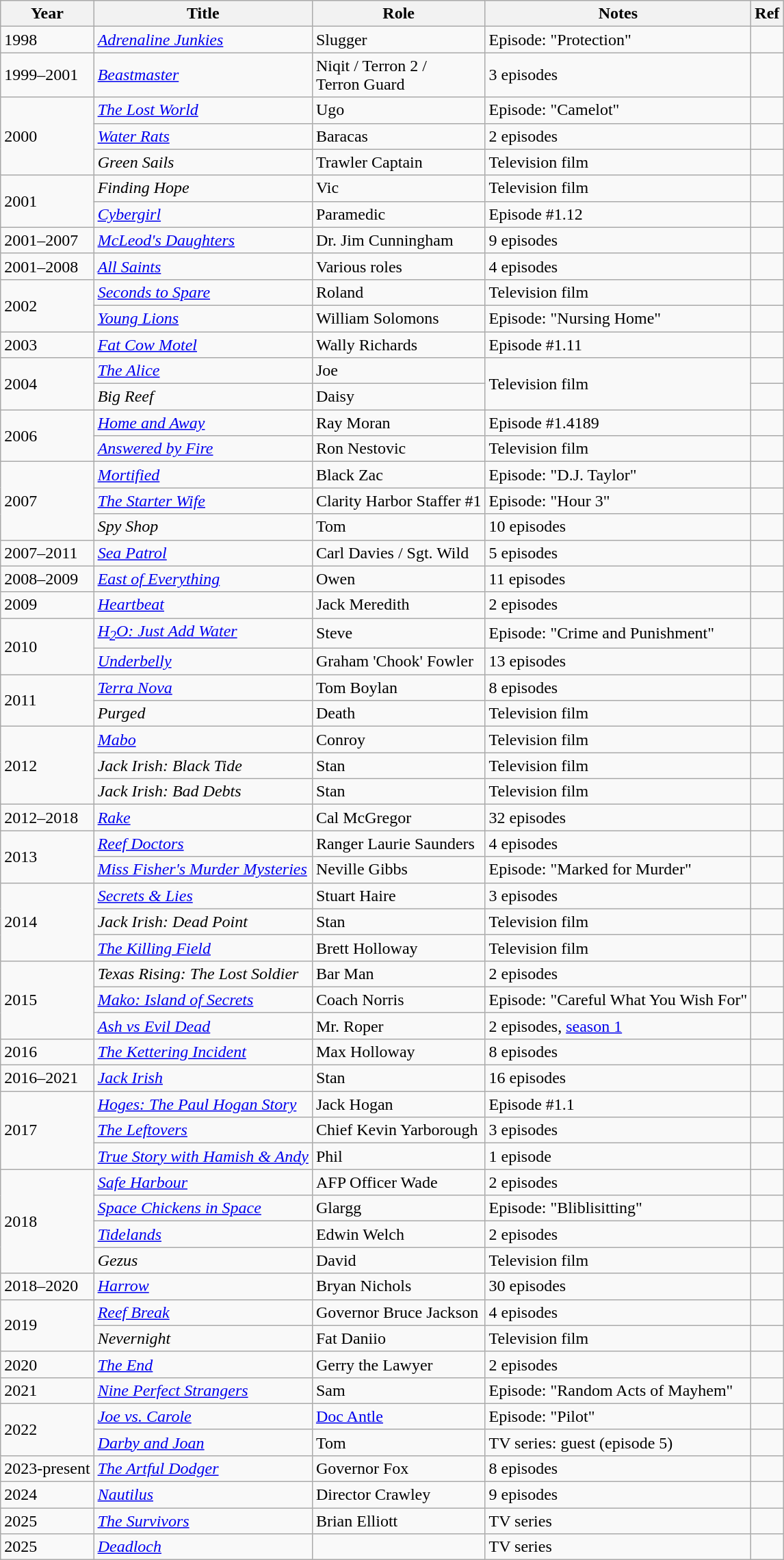<table class="wikitable sortable">
<tr>
<th>Year</th>
<th>Title</th>
<th>Role</th>
<th class="unsortable">Notes</th>
<th>Ref</th>
</tr>
<tr>
<td>1998</td>
<td><em><a href='#'>Adrenaline Junkies</a></em></td>
<td>Slugger</td>
<td>Episode: "Protection"</td>
<td></td>
</tr>
<tr>
<td>1999–2001</td>
<td><a href='#'><em>Beastmaster</em></a></td>
<td>Niqit / Terron 2 /<br>Terron Guard</td>
<td>3 episodes</td>
<td></td>
</tr>
<tr>
<td rowspan="3">2000</td>
<td><a href='#'><em>The Lost World</em></a></td>
<td>Ugo</td>
<td>Episode: "Camelot"</td>
<td></td>
</tr>
<tr>
<td><a href='#'><em>Water Rats</em></a></td>
<td>Baracas</td>
<td>2 episodes</td>
<td></td>
</tr>
<tr>
<td><em>Green Sails</em></td>
<td>Trawler Captain</td>
<td>Television film</td>
<td></td>
</tr>
<tr>
<td rowspan="2">2001</td>
<td><em>Finding Hope</em></td>
<td>Vic</td>
<td>Television film</td>
<td></td>
</tr>
<tr>
<td><em><a href='#'>Cybergirl</a></em></td>
<td>Paramedic</td>
<td>Episode #1.12</td>
<td></td>
</tr>
<tr>
<td>2001–2007</td>
<td><em><a href='#'>McLeod's Daughters</a></em></td>
<td>Dr. Jim Cunningham</td>
<td>9 episodes</td>
<td></td>
</tr>
<tr>
<td>2001–2008</td>
<td><a href='#'><em>All Saints</em></a></td>
<td>Various roles</td>
<td>4 episodes</td>
<td></td>
</tr>
<tr>
<td rowspan="2">2002</td>
<td><em><a href='#'>Seconds to Spare</a></em></td>
<td>Roland</td>
<td>Television film</td>
<td></td>
</tr>
<tr>
<td><a href='#'><em>Young Lions</em></a></td>
<td>William Solomons</td>
<td>Episode: "Nursing Home"</td>
<td></td>
</tr>
<tr>
<td>2003</td>
<td><em><a href='#'>Fat Cow Motel</a></em></td>
<td>Wally Richards</td>
<td>Episode #1.11</td>
<td></td>
</tr>
<tr>
<td rowspan="2">2004</td>
<td><em><a href='#'>The Alice</a></em></td>
<td>Joe</td>
<td rowspan="2">Television film</td>
<td></td>
</tr>
<tr>
<td><em>Big Reef</em></td>
<td>Daisy</td>
<td></td>
</tr>
<tr>
<td rowspan="2">2006</td>
<td><em><a href='#'>Home and Away</a></em></td>
<td>Ray Moran</td>
<td>Episode #1.4189</td>
<td></td>
</tr>
<tr>
<td><em><a href='#'>Answered by Fire</a></em></td>
<td>Ron Nestovic</td>
<td>Television film</td>
<td></td>
</tr>
<tr>
<td rowspan="3">2007</td>
<td><em><a href='#'>Mortified</a></em></td>
<td>Black Zac</td>
<td>Episode: "D.J. Taylor"</td>
<td></td>
</tr>
<tr>
<td><a href='#'><em>The Starter Wife</em></a></td>
<td>Clarity Harbor Staffer #1</td>
<td>Episode: "Hour 3"</td>
<td></td>
</tr>
<tr>
<td><em>Spy Shop</em></td>
<td>Tom</td>
<td>10 episodes</td>
<td></td>
</tr>
<tr>
<td>2007–2011</td>
<td><em><a href='#'>Sea Patrol</a></em></td>
<td>Carl Davies / Sgt. Wild</td>
<td>5 episodes</td>
<td></td>
</tr>
<tr>
<td>2008–2009</td>
<td><em><a href='#'>East of Everything</a></em></td>
<td>Owen</td>
<td>11 episodes</td>
<td></td>
</tr>
<tr>
<td>2009</td>
<td><a href='#'><em>Heartbeat</em></a></td>
<td>Jack Meredith</td>
<td>2 episodes</td>
<td></td>
</tr>
<tr>
<td rowspan="2">2010</td>
<td><em><a href='#'>H<sub>2</sub>O: Just Add Water</a></em></td>
<td>Steve</td>
<td>Episode: "Crime and Punishment"</td>
<td></td>
</tr>
<tr>
<td><a href='#'><em>Underbelly</em></a></td>
<td>Graham 'Chook' Fowler</td>
<td>13 episodes</td>
<td></td>
</tr>
<tr>
<td rowspan="2">2011</td>
<td><a href='#'><em>Terra Nova</em></a></td>
<td>Tom Boylan</td>
<td>8 episodes</td>
<td></td>
</tr>
<tr>
<td><em>Purged</em></td>
<td>Death</td>
<td>Television film</td>
<td></td>
</tr>
<tr>
<td rowspan="3">2012</td>
<td><a href='#'><em>Mabo</em></a></td>
<td>Conroy</td>
<td>Television film</td>
<td></td>
</tr>
<tr>
<td><em>Jack Irish: Black Tide</em></td>
<td>Stan</td>
<td>Television film</td>
<td></td>
</tr>
<tr>
<td><em>Jack Irish: Bad Debts</em></td>
<td>Stan</td>
<td>Television film</td>
<td></td>
</tr>
<tr>
<td>2012–2018</td>
<td><a href='#'><em>Rake</em></a></td>
<td>Cal McGregor</td>
<td>32 episodes</td>
<td></td>
</tr>
<tr>
<td rowspan="2">2013</td>
<td><em><a href='#'>Reef Doctors</a></em></td>
<td>Ranger Laurie Saunders</td>
<td>4 episodes</td>
<td></td>
</tr>
<tr>
<td><em><a href='#'>Miss Fisher's Murder Mysteries</a></em></td>
<td>Neville Gibbs</td>
<td>Episode: "Marked for Murder"</td>
<td></td>
</tr>
<tr>
<td rowspan="3">2014</td>
<td><a href='#'><em>Secrets & Lies</em></a></td>
<td>Stuart Haire</td>
<td>3 episodes</td>
<td></td>
</tr>
<tr>
<td><em>Jack Irish: Dead Point</em></td>
<td>Stan</td>
<td>Television film</td>
<td></td>
</tr>
<tr>
<td><em><a href='#'>The Killing Field</a></em></td>
<td>Brett Holloway</td>
<td>Television film</td>
<td></td>
</tr>
<tr>
<td rowspan="3">2015</td>
<td><em>Texas Rising: The Lost Soldier</em></td>
<td>Bar Man</td>
<td>2 episodes</td>
<td></td>
</tr>
<tr>
<td><em><a href='#'>Mako: Island of Secrets</a></em></td>
<td>Coach Norris</td>
<td>Episode: "Careful What You Wish For"</td>
<td></td>
</tr>
<tr>
<td><em><a href='#'>Ash vs Evil Dead</a></em></td>
<td>Mr. Roper</td>
<td>2 episodes, <a href='#'>season 1</a></td>
<td></td>
</tr>
<tr>
<td>2016</td>
<td><em><a href='#'>The Kettering Incident</a></em></td>
<td>Max Holloway</td>
<td>8 episodes</td>
<td></td>
</tr>
<tr>
<td>2016–2021</td>
<td><em><a href='#'>Jack Irish</a></em></td>
<td>Stan</td>
<td>16 episodes</td>
<td></td>
</tr>
<tr>
<td rowspan="3">2017</td>
<td><em><a href='#'>Hoges: The Paul Hogan Story</a></em></td>
<td>Jack Hogan</td>
<td>Episode #1.1</td>
<td></td>
</tr>
<tr>
<td><a href='#'><em>The Leftovers</em></a></td>
<td>Chief Kevin Yarborough</td>
<td>3 episodes</td>
<td></td>
</tr>
<tr>
<td><em><a href='#'>True Story with Hamish & Andy</a></em></td>
<td>Phil</td>
<td>1 episode</td>
<td></td>
</tr>
<tr>
<td rowspan="4">2018</td>
<td><a href='#'><em>Safe Harbour</em></a></td>
<td>AFP Officer Wade</td>
<td>2 episodes</td>
<td></td>
</tr>
<tr>
<td><em><a href='#'>Space Chickens in Space</a></em></td>
<td>Glargg</td>
<td>Episode: "Bliblisitting"</td>
<td></td>
</tr>
<tr>
<td><a href='#'><em>Tidelands</em></a></td>
<td>Edwin Welch</td>
<td>2 episodes</td>
<td></td>
</tr>
<tr>
<td><em>Gezus</em></td>
<td>David</td>
<td>Television film</td>
<td></td>
</tr>
<tr>
<td>2018–2020</td>
<td><a href='#'><em>Harrow</em></a></td>
<td>Bryan Nichols</td>
<td>30 episodes</td>
<td></td>
</tr>
<tr>
<td rowspan="2">2019</td>
<td><em><a href='#'>Reef Break</a></em></td>
<td>Governor Bruce Jackson</td>
<td>4 episodes</td>
<td></td>
</tr>
<tr>
<td><em>Nevernight</em></td>
<td>Fat Daniio</td>
<td>Television film</td>
<td></td>
</tr>
<tr>
<td>2020</td>
<td><a href='#'><em>The End</em></a></td>
<td>Gerry the Lawyer</td>
<td>2 episodes</td>
<td></td>
</tr>
<tr>
<td>2021</td>
<td><a href='#'><em>Nine Perfect Strangers</em></a></td>
<td>Sam</td>
<td>Episode: "Random Acts of Mayhem"</td>
<td></td>
</tr>
<tr>
<td rowspan="2">2022</td>
<td><em><a href='#'>Joe vs. Carole</a></em></td>
<td><a href='#'>Doc Antle</a></td>
<td>Episode: "Pilot"</td>
<td></td>
</tr>
<tr>
<td><em><a href='#'>Darby and Joan</a></em></td>
<td>Tom</td>
<td>TV series: guest (episode 5)</td>
<td></td>
</tr>
<tr>
<td>2023-present</td>
<td><em><a href='#'>The Artful Dodger</a></em></td>
<td>Governor Fox</td>
<td>8 episodes</td>
<td></td>
</tr>
<tr>
<td>2024</td>
<td><em><a href='#'>Nautilus</a></em></td>
<td>Director Crawley</td>
<td>9 episodes</td>
<td></td>
</tr>
<tr>
<td>2025</td>
<td><em><a href='#'>The Survivors</a></em></td>
<td>Brian Elliott</td>
<td>TV series</td>
<td></td>
</tr>
<tr>
<td>2025</td>
<td><em><a href='#'>Deadloch</a></em></td>
<td></td>
<td>TV series</td>
<td></td>
</tr>
</table>
